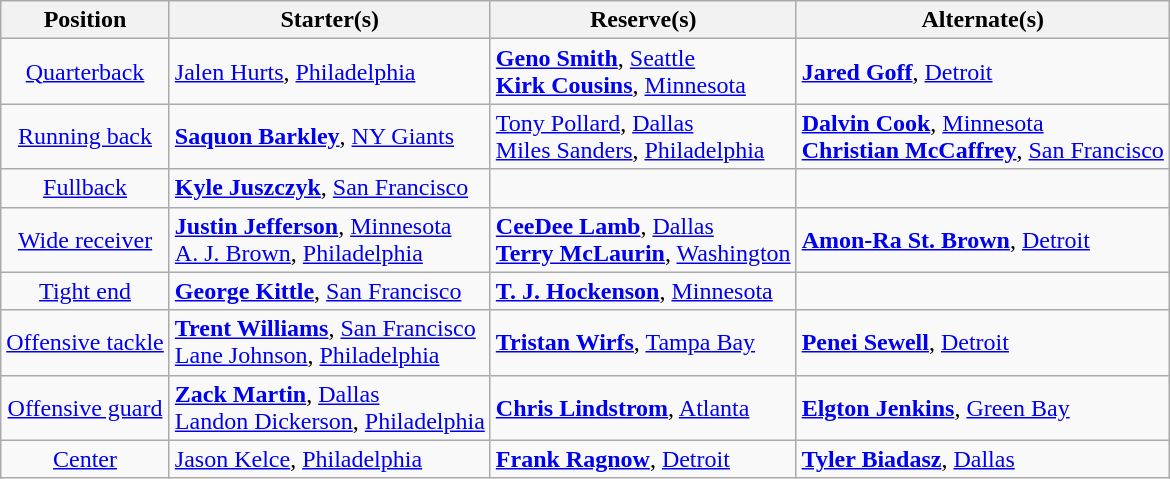<table class="wikitable">
<tr>
<th>Position</th>
<th>Starter(s)</th>
<th>Reserve(s)</th>
<th>Alternate(s)</th>
</tr>
<tr>
<td style="text-align:center"><a href='#'>Quarterback</a></td>
<td> <a href='#'>Jalen Hurts</a>, <a href='#'>Philadelphia</a></td>
<td> <strong><a href='#'>Geno Smith</a></strong>, <a href='#'>Seattle</a><br> <strong><a href='#'>Kirk Cousins</a></strong>, <a href='#'>Minnesota</a></td>
<td> <strong><a href='#'>Jared Goff</a></strong>, <a href='#'>Detroit</a></td>
</tr>
<tr>
<td style="text-align:center"><a href='#'>Running back</a></td>
<td> <strong><a href='#'>Saquon Barkley</a></strong>, <a href='#'>NY Giants</a></td>
<td> <a href='#'>Tony Pollard</a>, <a href='#'>Dallas</a><br> <a href='#'>Miles Sanders</a>, <a href='#'>Philadelphia</a></td>
<td> <strong><a href='#'>Dalvin Cook</a></strong>, <a href='#'>Minnesota</a><br> <strong><a href='#'>Christian McCaffrey</a></strong>, <a href='#'>San Francisco</a></td>
</tr>
<tr>
<td style="text-align:center"><a href='#'>Fullback</a></td>
<td> <strong><a href='#'>Kyle Juszczyk</a></strong>, <a href='#'>San Francisco</a></td>
<td></td>
<td></td>
</tr>
<tr>
<td style="text-align:center"><a href='#'>Wide receiver</a></td>
<td> <strong><a href='#'>Justin Jefferson</a></strong>, <a href='#'>Minnesota</a><br> <a href='#'>A. J. Brown</a>, <a href='#'>Philadelphia</a></td>
<td> <strong><a href='#'>CeeDee Lamb</a></strong>, <a href='#'>Dallas</a><br> <strong><a href='#'>Terry McLaurin</a></strong>, <a href='#'>Washington</a></td>
<td> <strong><a href='#'>Amon-Ra St. Brown</a></strong>, <a href='#'>Detroit</a></td>
</tr>
<tr>
<td style="text-align:center"><a href='#'>Tight end</a></td>
<td> <strong><a href='#'>George Kittle</a></strong>, <a href='#'>San Francisco</a></td>
<td> <strong><a href='#'>T. J. Hockenson</a></strong>, <a href='#'>Minnesota</a></td>
<td></td>
</tr>
<tr>
<td style="text-align:center"><a href='#'>Offensive tackle</a></td>
<td> <strong><a href='#'>Trent Williams</a></strong>, <a href='#'>San Francisco</a><br> <a href='#'>Lane Johnson</a>, <a href='#'>Philadelphia</a></td>
<td> <strong><a href='#'>Tristan Wirfs</a></strong>, <a href='#'>Tampa Bay</a></td>
<td> <strong><a href='#'>Penei Sewell</a></strong>, <a href='#'>Detroit</a></td>
</tr>
<tr>
<td style="text-align:center"><a href='#'>Offensive guard</a></td>
<td> <strong><a href='#'>Zack Martin</a></strong>, <a href='#'>Dallas</a><br> <a href='#'>Landon Dickerson</a>, <a href='#'>Philadelphia</a></td>
<td> <strong><a href='#'>Chris Lindstrom</a></strong>, <a href='#'>Atlanta</a></td>
<td> <strong><a href='#'>Elgton Jenkins</a></strong>, <a href='#'>Green Bay</a></td>
</tr>
<tr>
<td style="text-align:center"><a href='#'>Center</a></td>
<td> <a href='#'>Jason Kelce</a>, <a href='#'>Philadelphia</a></td>
<td> <strong><a href='#'>Frank Ragnow</a></strong>, <a href='#'>Detroit</a></td>
<td> <strong><a href='#'>Tyler Biadasz</a></strong>, <a href='#'>Dallas</a></td>
</tr>
</table>
